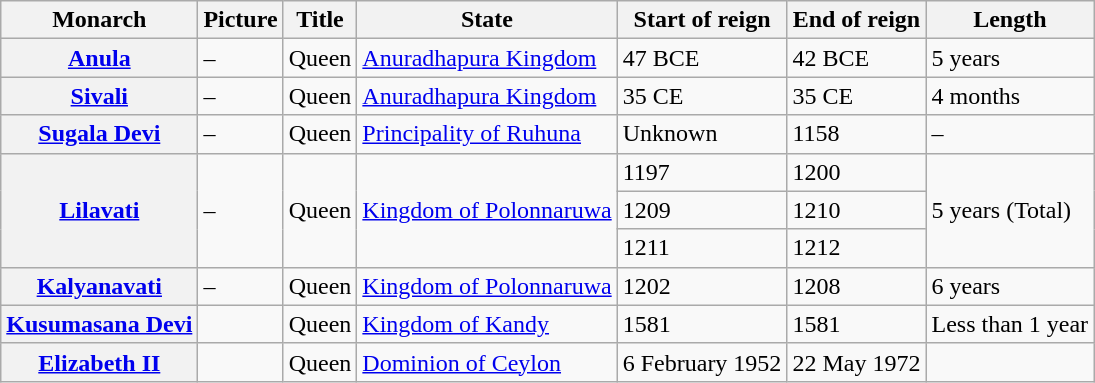<table class="wikitable sortable">
<tr>
<th>Monarch</th>
<th>Picture</th>
<th>Title</th>
<th>State</th>
<th>Start of reign</th>
<th>End of reign</th>
<th>Length</th>
</tr>
<tr>
<th><a href='#'>Anula</a></th>
<td>–</td>
<td>Queen</td>
<td><a href='#'>Anuradhapura Kingdom</a></td>
<td>47 BCE</td>
<td>42 BCE</td>
<td>5 years</td>
</tr>
<tr>
<th><a href='#'>Sivali</a></th>
<td>–</td>
<td>Queen</td>
<td><a href='#'>Anuradhapura Kingdom</a></td>
<td>35 CE</td>
<td>35 CE</td>
<td>4 months</td>
</tr>
<tr>
<th><a href='#'>Sugala Devi</a></th>
<td>–</td>
<td>Queen</td>
<td><a href='#'>Principality of Ruhuna</a></td>
<td>Unknown</td>
<td>1158</td>
<td>–</td>
</tr>
<tr>
<th rowspan="3"><a href='#'>Lilavati</a></th>
<td rowspan="3">–</td>
<td rowspan="3">Queen</td>
<td rowspan="3"><a href='#'>Kingdom of Polonnaruwa</a></td>
<td>1197</td>
<td>1200</td>
<td rowspan="3">5 years (Total)</td>
</tr>
<tr>
<td>1209</td>
<td>1210</td>
</tr>
<tr>
<td>1211</td>
<td>1212</td>
</tr>
<tr>
<th><a href='#'>Kalyanavati</a></th>
<td>–</td>
<td>Queen</td>
<td><a href='#'>Kingdom of Polonnaruwa</a></td>
<td>1202</td>
<td>1208</td>
<td>6 years</td>
</tr>
<tr>
<th><a href='#'>Kusumasana Devi</a></th>
<td></td>
<td>Queen</td>
<td><a href='#'>Kingdom of Kandy</a></td>
<td>1581</td>
<td>1581</td>
<td>Less than 1 year</td>
</tr>
<tr>
<th><a href='#'>Elizabeth II</a></th>
<td></td>
<td>Queen</td>
<td><a href='#'>Dominion of Ceylon</a></td>
<td>6 February 1952</td>
<td>22 May 1972</td>
<td></td>
</tr>
</table>
